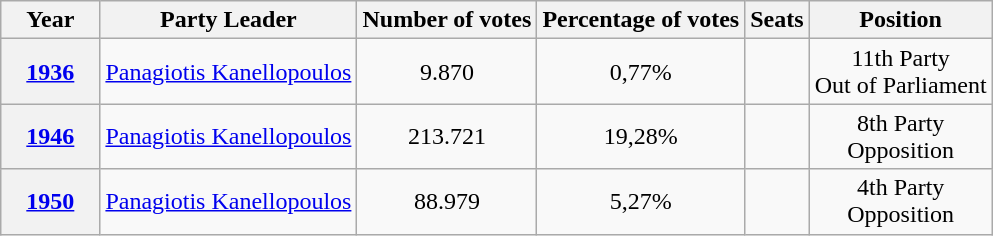<table class="wikitable" style="text-align:center;">
<tr>
<th width="10%">Year</th>
<th>Party Leader</th>
<th>Number of votes</th>
<th>Percentage of votes</th>
<th>Seats</th>
<th>Position</th>
</tr>
<tr>
<th><a href='#'>1936</a></th>
<td><a href='#'>Panagiotis Kanellopoulos</a></td>
<td>9.870</td>
<td>0,77%</td>
<td></td>
<td>11th Party<br>Out of Parliament</td>
</tr>
<tr>
<th><a href='#'>1946</a></th>
<td><a href='#'>Panagiotis Kanellopoulos</a></td>
<td>213.721<br></td>
<td>19,28%<br></td>
<td></td>
<td>8th Party<br>Opposition</td>
</tr>
<tr>
<th><a href='#'>1950</a></th>
<td><a href='#'>Panagiotis Kanellopoulos</a></td>
<td>88.979<br></td>
<td>5,27%<br></td>
<td></td>
<td>4th Party<br>Opposition</td>
</tr>
</table>
